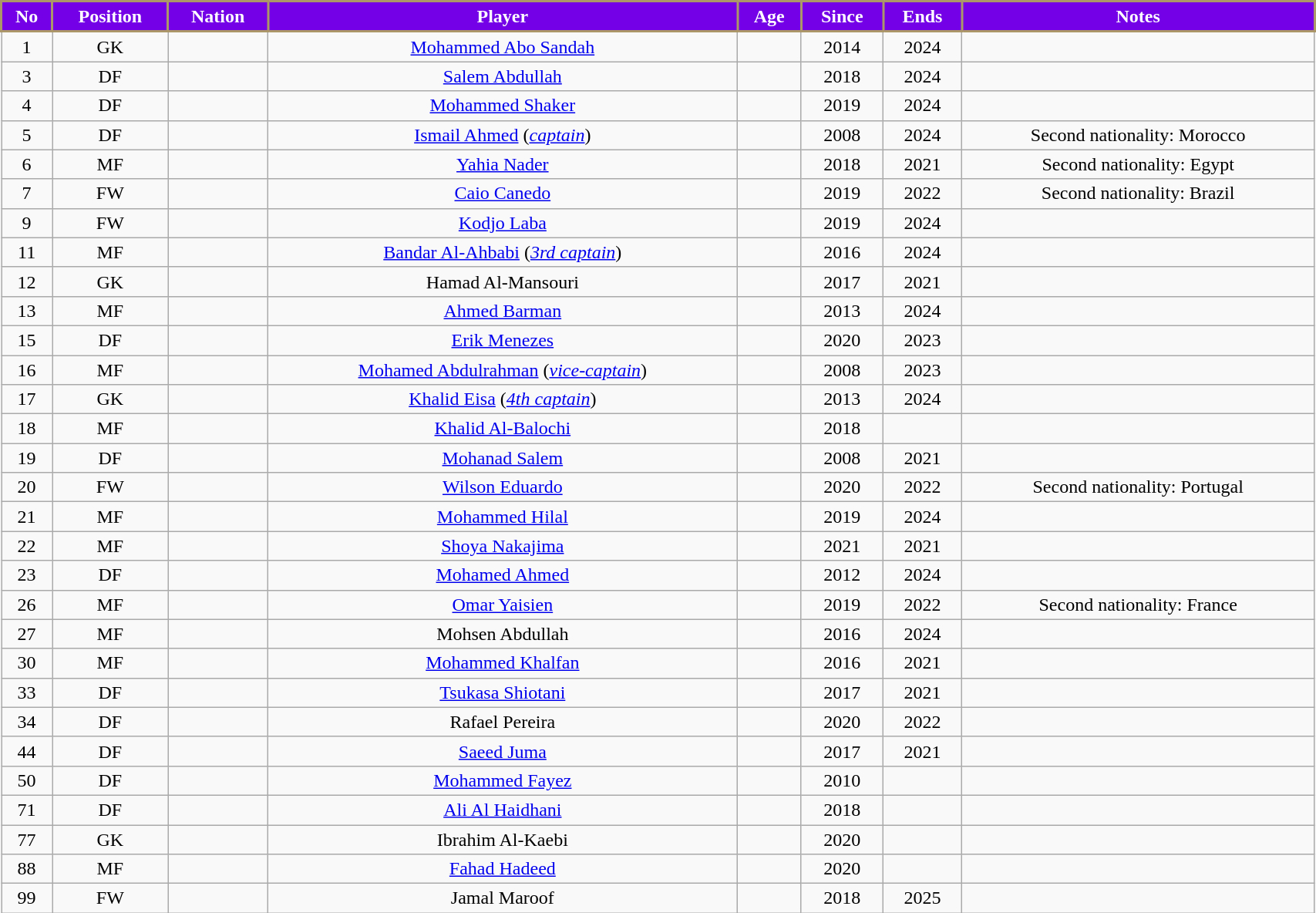<table class="wikitable sortable" style="width:90%; text-align:center; font-size:100%; text-align:centre;">
<tr>
<th style="color:#FFFFFF; background: #7300E6; border:2px solid #AB9767;">No</th>
<th style="color:#FFFFFF; background: #7300E6; border:2px solid #AB9767;">Position</th>
<th style="color:#FFFFFF; background: #7300E6; border:2px solid #AB9767;">Nation</th>
<th style="color:#FFFFFF; background: #7300E6; border:2px solid #AB9767;">Player</th>
<th style="color:#FFFFFF; background: #7300E6; border:2px solid #AB9767;">Age</th>
<th style="color:#FFFFFF; background: #7300E6; border:2px solid #AB9767;">Since</th>
<th style="color:#FFFFFF; background: #7300E6; border:2px solid #AB9767;">Ends</th>
<th style="color:#FFFFFF; background: #7300E6; border:2px solid #AB9767;">Notes</th>
</tr>
<tr>
<td align=center>1</td>
<td align=center>GK</td>
<td align=center></td>
<td align=center><a href='#'>Mohammed Abo Sandah</a></td>
<td align=center></td>
<td align=center>2014</td>
<td align=center>2024</td>
<td></td>
</tr>
<tr>
<td align=center>3</td>
<td align=center>DF</td>
<td align=center></td>
<td align=center><a href='#'>Salem Abdullah</a></td>
<td align=center></td>
<td align=center>2018</td>
<td align=center>2024</td>
<td></td>
</tr>
<tr>
<td align=center>4</td>
<td align=center>DF</td>
<td align=center></td>
<td align=center><a href='#'>Mohammed Shaker</a></td>
<td align=center></td>
<td align=center>2019</td>
<td align=center>2024</td>
<td></td>
</tr>
<tr>
<td align=center>5</td>
<td align=center>DF</td>
<td align=center></td>
<td align=center><a href='#'>Ismail Ahmed</a> (<em><a href='#'>captain</a></em>)</td>
<td align=center></td>
<td align=center>2008</td>
<td align=center>2024</td>
<td>Second nationality: Morocco</td>
</tr>
<tr>
<td align=center>6</td>
<td align=center>MF</td>
<td align=center></td>
<td align=center><a href='#'>Yahia Nader</a></td>
<td align=center></td>
<td align=center>2018</td>
<td align=center>2021</td>
<td>Second nationality: Egypt</td>
</tr>
<tr>
<td align=center>7</td>
<td align=center>FW</td>
<td align=center></td>
<td align=center><a href='#'>Caio Canedo</a></td>
<td align=center></td>
<td align=center>2019</td>
<td align=center>2022</td>
<td>Second nationality: Brazil</td>
</tr>
<tr>
<td align=center>9</td>
<td align=center>FW</td>
<td align=center></td>
<td align=center><a href='#'>Kodjo Laba</a></td>
<td align=center></td>
<td align=center>2019</td>
<td align=center>2024</td>
<td></td>
</tr>
<tr>
<td align=center>11</td>
<td align=center>MF</td>
<td align=center></td>
<td align=center><a href='#'>Bandar Al-Ahbabi</a> (<em><a href='#'>3rd captain</a></em>)</td>
<td align=center></td>
<td align=center>2016</td>
<td align=center>2024</td>
<td></td>
</tr>
<tr>
<td align=center>12</td>
<td align=center>GK</td>
<td align=center></td>
<td align=center>Hamad Al-Mansouri</td>
<td align=center></td>
<td align=center>2017</td>
<td align=center>2021</td>
<td></td>
</tr>
<tr>
<td align=center>13</td>
<td align=center>MF</td>
<td align=center></td>
<td align=center><a href='#'>Ahmed Barman</a></td>
<td align=center></td>
<td align=center>2013</td>
<td align=center>2024</td>
<td></td>
</tr>
<tr>
<td align=center>15</td>
<td align=center>DF</td>
<td align=center></td>
<td align=center><a href='#'>Erik Menezes</a></td>
<td align=center></td>
<td align=center>2020</td>
<td align=center>2023</td>
<td></td>
</tr>
<tr>
<td align=center>16</td>
<td align=center>MF</td>
<td align=center></td>
<td align=center><a href='#'>Mohamed Abdulrahman</a> (<em><a href='#'>vice-captain</a></em>)</td>
<td align=center></td>
<td align=center>2008</td>
<td align=center>2023</td>
<td></td>
</tr>
<tr>
<td align=center>17</td>
<td align=center>GK</td>
<td align=center></td>
<td align=center><a href='#'>Khalid Eisa</a> (<em><a href='#'>4th captain</a></em>)</td>
<td align=center></td>
<td align=center>2013</td>
<td align=center>2024</td>
<td></td>
</tr>
<tr>
<td align=center>18</td>
<td align=center>MF</td>
<td align=center></td>
<td align=center><a href='#'>Khalid Al-Balochi</a></td>
<td align=center></td>
<td align=center>2018</td>
<td align=center></td>
<td></td>
</tr>
<tr>
<td align=center>19</td>
<td align=center>DF</td>
<td align=center></td>
<td align=center><a href='#'>Mohanad Salem</a></td>
<td align=center></td>
<td align=center>2008</td>
<td align=center>2021</td>
<td></td>
</tr>
<tr>
<td align=center>20</td>
<td align=center>FW</td>
<td align=center></td>
<td align=center><a href='#'>Wilson Eduardo</a></td>
<td align=center></td>
<td align=center>2020</td>
<td align=center>2022</td>
<td>Second nationality: Portugal</td>
</tr>
<tr>
<td align=center>21</td>
<td align=center>MF</td>
<td align=center></td>
<td align=center><a href='#'>Mohammed Hilal</a></td>
<td align=center></td>
<td align=center>2019</td>
<td align=center>2024</td>
<td></td>
</tr>
<tr>
<td align=center>22</td>
<td align=center>MF</td>
<td align=center></td>
<td align=center><a href='#'>Shoya Nakajima</a></td>
<td align=center></td>
<td align=center>2021</td>
<td align=center>2021</td>
<td></td>
</tr>
<tr>
<td align=center>23</td>
<td align=center>DF</td>
<td align=center></td>
<td align=center><a href='#'>Mohamed Ahmed</a></td>
<td align=center></td>
<td align=center>2012</td>
<td align=center>2024</td>
<td></td>
</tr>
<tr>
<td align=center>26</td>
<td align=center>MF</td>
<td align=center></td>
<td align=center><a href='#'>Omar Yaisien</a></td>
<td align=center></td>
<td align=center>2019</td>
<td align=center>2022</td>
<td>Second nationality: France</td>
</tr>
<tr>
<td align=center>27</td>
<td align=center>MF</td>
<td align=center></td>
<td align=center>Mohsen Abdullah</td>
<td align=center></td>
<td align=center>2016</td>
<td align=center>2024</td>
<td></td>
</tr>
<tr>
<td align=center>30</td>
<td align=center>MF</td>
<td align=center></td>
<td align=center><a href='#'>Mohammed Khalfan</a></td>
<td align=center></td>
<td align=center>2016</td>
<td align=center>2021</td>
<td></td>
</tr>
<tr>
<td align=center>33</td>
<td align=center>DF</td>
<td align=center></td>
<td align=center><a href='#'>Tsukasa Shiotani</a></td>
<td align=center></td>
<td align=center>2017</td>
<td align=center>2021</td>
<td></td>
</tr>
<tr>
<td align=center>34</td>
<td align=center>DF</td>
<td align=center></td>
<td align=center>Rafael Pereira</td>
<td align=center></td>
<td align=center>2020</td>
<td align=center>2022</td>
<td></td>
</tr>
<tr>
<td align=center>44</td>
<td align=center>DF</td>
<td align=center></td>
<td align=center><a href='#'>Saeed Juma</a></td>
<td align=center></td>
<td align=center>2017</td>
<td align=center>2021</td>
<td></td>
</tr>
<tr>
<td align=center>50</td>
<td align=center>DF</td>
<td align=center></td>
<td align=center><a href='#'>Mohammed Fayez</a></td>
<td align=center></td>
<td align=center>2010</td>
<td align=center></td>
<td></td>
</tr>
<tr>
<td align=center>71</td>
<td align=center>DF</td>
<td align=center></td>
<td align=center><a href='#'>Ali Al Haidhani</a></td>
<td align=center></td>
<td align=center>2018</td>
<td align=center></td>
<td></td>
</tr>
<tr>
<td align=center>77</td>
<td align=center>GK</td>
<td align=center></td>
<td align=center>Ibrahim Al-Kaebi</td>
<td align=center></td>
<td align=center>2020</td>
<td align=center></td>
<td></td>
</tr>
<tr>
<td align=center>88</td>
<td align=center>MF</td>
<td align=center></td>
<td align=center><a href='#'>Fahad Hadeed</a></td>
<td align=center></td>
<td align=center>2020</td>
<td align=center></td>
<td></td>
</tr>
<tr>
<td align=center>99</td>
<td align=center>FW</td>
<td align=center></td>
<td align=center>Jamal Maroof</td>
<td align=center></td>
<td align=center>2018</td>
<td align=center>2025</td>
<td></td>
</tr>
</table>
